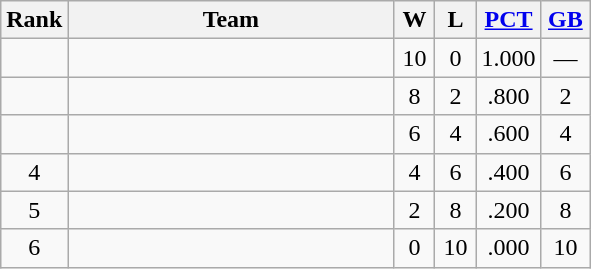<table class=wikitable style="text-align:center;">
<tr>
<th>Rank</th>
<th width=210px>Team</th>
<th width=20px>W</th>
<th width=20px>L</th>
<th width=35px><a href='#'>PCT</a></th>
<th width=25px><a href='#'>GB</a></th>
</tr>
<tr>
<td></td>
<td style="text-align:left"></td>
<td>10</td>
<td>0</td>
<td>1.000</td>
<td>—</td>
</tr>
<tr>
<td></td>
<td style="text-align:left"></td>
<td>8</td>
<td>2</td>
<td>.800</td>
<td>2</td>
</tr>
<tr>
<td></td>
<td style="text-align:left"></td>
<td>6</td>
<td>4</td>
<td>.600</td>
<td>4</td>
</tr>
<tr>
<td>4</td>
<td style="text-align:left"><strong></strong></td>
<td>4</td>
<td>6</td>
<td>.400</td>
<td>6</td>
</tr>
<tr>
<td>5</td>
<td style="text-align:left"></td>
<td>2</td>
<td>8</td>
<td>.200</td>
<td>8</td>
</tr>
<tr>
<td>6</td>
<td style="text-align:left"></td>
<td>0</td>
<td>10</td>
<td>.000</td>
<td>10</td>
</tr>
</table>
